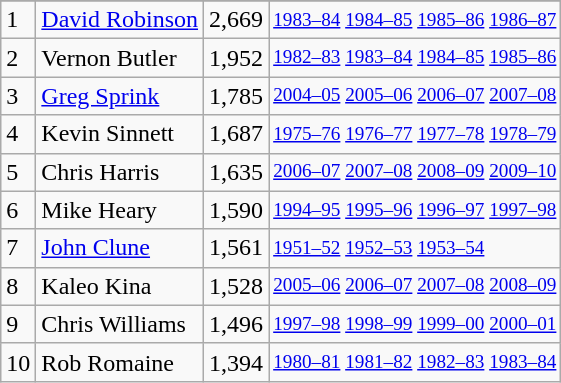<table class="wikitable">
<tr>
</tr>
<tr>
<td>1</td>
<td><a href='#'>David Robinson</a></td>
<td>2,669</td>
<td style="font-size:80%;"><a href='#'>1983–84</a> <a href='#'>1984–85</a> <a href='#'>1985–86</a> <a href='#'>1986–87</a></td>
</tr>
<tr>
<td>2</td>
<td>Vernon Butler</td>
<td>1,952</td>
<td style="font-size:80%;"><a href='#'>1982–83</a> <a href='#'>1983–84</a> <a href='#'>1984–85</a> <a href='#'>1985–86</a></td>
</tr>
<tr>
<td>3</td>
<td><a href='#'>Greg Sprink</a></td>
<td>1,785</td>
<td style="font-size:80%;"><a href='#'>2004–05</a> <a href='#'>2005–06</a> <a href='#'>2006–07</a> <a href='#'>2007–08</a></td>
</tr>
<tr>
<td>4</td>
<td>Kevin Sinnett</td>
<td>1,687</td>
<td style="font-size:80%;"><a href='#'>1975–76</a> <a href='#'>1976–77</a> <a href='#'>1977–78</a> <a href='#'>1978–79</a></td>
</tr>
<tr>
<td>5</td>
<td>Chris Harris</td>
<td>1,635</td>
<td style="font-size:80%;"><a href='#'>2006–07</a> <a href='#'>2007–08</a> <a href='#'>2008–09</a> <a href='#'>2009–10</a></td>
</tr>
<tr>
<td>6</td>
<td>Mike Heary</td>
<td>1,590</td>
<td style="font-size:80%;"><a href='#'>1994–95</a> <a href='#'>1995–96</a> <a href='#'>1996–97</a> <a href='#'>1997–98</a></td>
</tr>
<tr>
<td>7</td>
<td><a href='#'>John Clune</a></td>
<td>1,561</td>
<td style="font-size:80%;"><a href='#'>1951–52</a> <a href='#'>1952–53</a> <a href='#'>1953–54</a></td>
</tr>
<tr>
<td>8</td>
<td>Kaleo Kina</td>
<td>1,528</td>
<td style="font-size:80%;"><a href='#'>2005–06</a> <a href='#'>2006–07</a> <a href='#'>2007–08</a> <a href='#'>2008–09</a></td>
</tr>
<tr>
<td>9</td>
<td>Chris Williams</td>
<td>1,496</td>
<td style="font-size:80%;"><a href='#'>1997–98</a> <a href='#'>1998–99</a> <a href='#'>1999–00</a> <a href='#'>2000–01</a></td>
</tr>
<tr>
<td>10</td>
<td>Rob Romaine</td>
<td>1,394</td>
<td style="font-size:80%;"><a href='#'>1980–81</a> <a href='#'>1981–82</a> <a href='#'>1982–83</a> <a href='#'>1983–84</a></td>
</tr>
</table>
